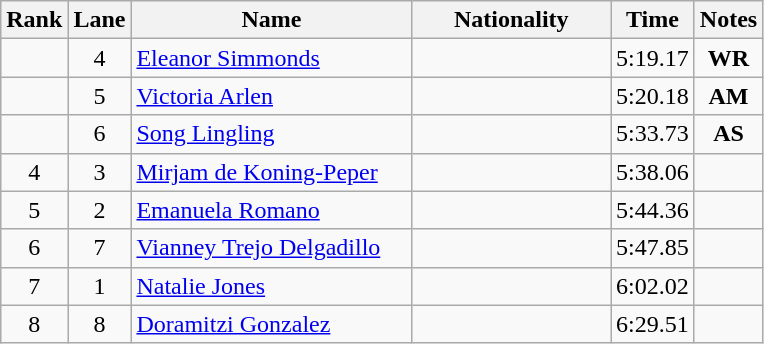<table class="wikitable sortable" style="text-align:center">
<tr>
<th>Rank</th>
<th>Lane</th>
<th style="width:180px">Name</th>
<th style="width:125px">Nationality</th>
<th>Time</th>
<th>Notes</th>
</tr>
<tr>
<td></td>
<td>4</td>
<td style="text-align:left;"><a href='#'>Eleanor Simmonds</a></td>
<td style="text-align:left;"></td>
<td>5:19.17</td>
<td><strong>WR</strong></td>
</tr>
<tr>
<td></td>
<td>5</td>
<td style="text-align:left;"><a href='#'>Victoria Arlen</a></td>
<td style="text-align:left;"></td>
<td>5:20.18</td>
<td><strong>AM</strong></td>
</tr>
<tr>
<td></td>
<td>6</td>
<td style="text-align:left;"><a href='#'>Song Lingling</a></td>
<td style="text-align:left;"></td>
<td>5:33.73</td>
<td><strong>AS</strong></td>
</tr>
<tr>
<td>4</td>
<td>3</td>
<td style="text-align:left;"><a href='#'>Mirjam de Koning-Peper</a></td>
<td style="text-align:left;"></td>
<td>5:38.06</td>
<td></td>
</tr>
<tr>
<td>5</td>
<td>2</td>
<td style="text-align:left;"><a href='#'>Emanuela Romano</a></td>
<td style="text-align:left;"></td>
<td>5:44.36</td>
<td></td>
</tr>
<tr>
<td>6</td>
<td>7</td>
<td style="text-align:left;"><a href='#'>Vianney Trejo Delgadillo</a></td>
<td style="text-align:left;"></td>
<td>5:47.85</td>
<td></td>
</tr>
<tr>
<td>7</td>
<td>1</td>
<td style="text-align:left;"><a href='#'>Natalie Jones</a></td>
<td style="text-align:left;"></td>
<td>6:02.02</td>
<td></td>
</tr>
<tr>
<td>8</td>
<td>8</td>
<td style="text-align:left;"><a href='#'>Doramitzi Gonzalez</a></td>
<td style="text-align:left;"></td>
<td>6:29.51</td>
<td></td>
</tr>
</table>
